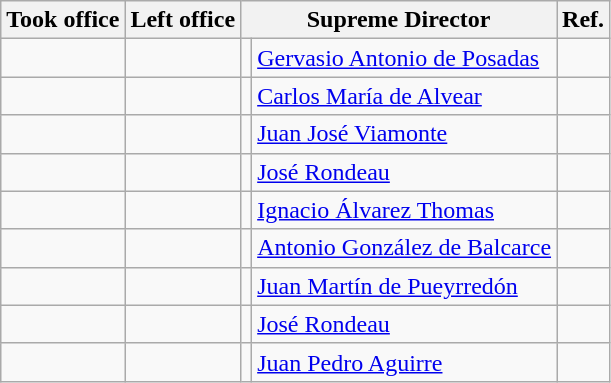<table class="wikitable sortable">
<tr>
<th>Took office</th>
<th>Left office</th>
<th colspan=2>Supreme Director</th>
<th class="unsortable">Ref.</th>
</tr>
<tr>
<td></td>
<td></td>
<td></td>
<td><a href='#'>Gervasio Antonio de Posadas</a></td>
<td></td>
</tr>
<tr>
<td></td>
<td></td>
<td></td>
<td><a href='#'>Carlos María de Alvear</a></td>
<td></td>
</tr>
<tr>
<td></td>
<td></td>
<td></td>
<td><a href='#'>Juan José Viamonte</a></td>
<td></td>
</tr>
<tr>
<td></td>
<td></td>
<td></td>
<td><a href='#'>José Rondeau</a></td>
<td></td>
</tr>
<tr>
<td></td>
<td></td>
<td></td>
<td><a href='#'>Ignacio Álvarez Thomas</a></td>
<td></td>
</tr>
<tr>
<td></td>
<td></td>
<td></td>
<td><a href='#'>Antonio González de Balcarce</a></td>
<td></td>
</tr>
<tr>
<td></td>
<td></td>
<td></td>
<td><a href='#'>Juan Martín de Pueyrredón</a></td>
<td></td>
</tr>
<tr>
<td></td>
<td></td>
<td></td>
<td><a href='#'>José Rondeau</a></td>
<td></td>
</tr>
<tr>
<td></td>
<td></td>
<td></td>
<td><a href='#'>Juan Pedro Aguirre</a></td>
<td></td>
</tr>
</table>
